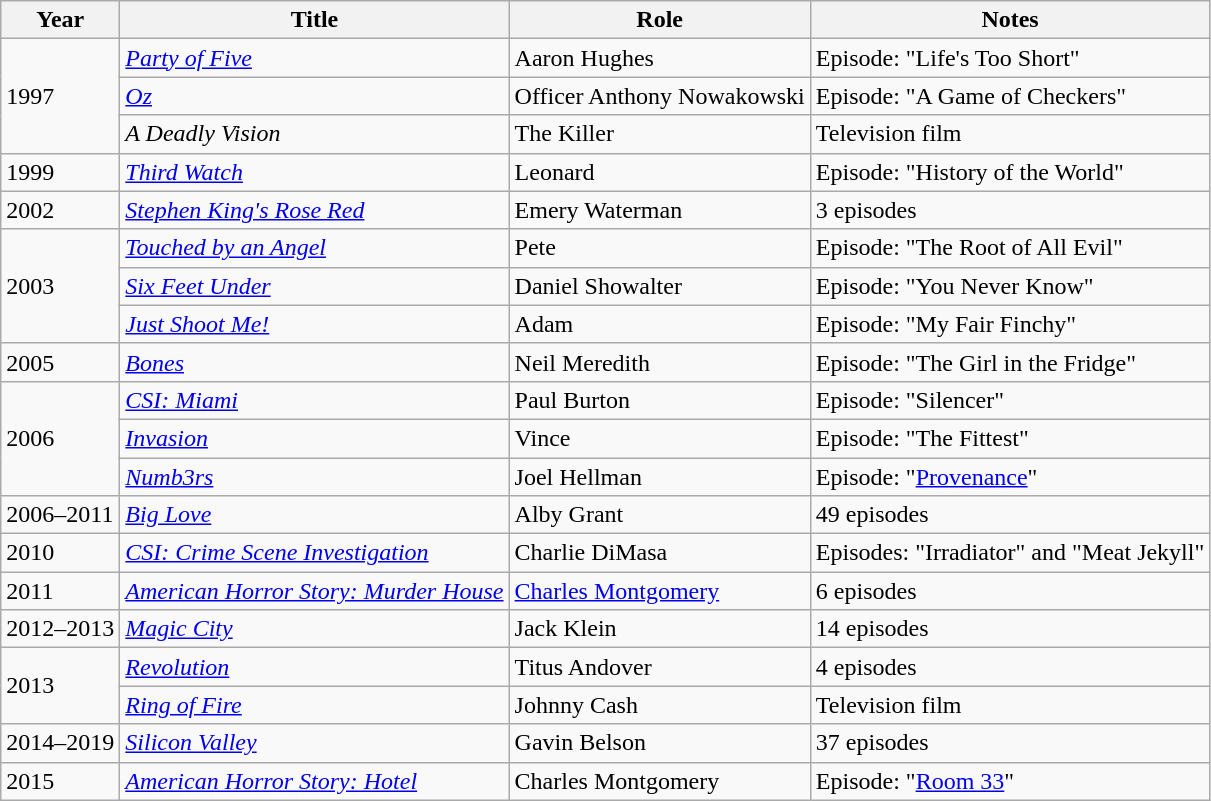<table class="wikitable">
<tr>
<th>Year</th>
<th>Title</th>
<th>Role</th>
<th>Notes</th>
</tr>
<tr>
<td rowspan=3>1997</td>
<td><em><a href='#'>Party of Five</a></em></td>
<td>Aaron Hughes</td>
<td>Episode: "Life's Too Short"</td>
</tr>
<tr>
<td><em><a href='#'>Oz</a></em></td>
<td>Officer Anthony Nowakowski</td>
<td>Episode: "A Game of Checkers"</td>
</tr>
<tr>
<td><em>A Deadly Vision</em></td>
<td>The Killer</td>
<td>Television film</td>
</tr>
<tr>
<td>1999</td>
<td><em><a href='#'>Third Watch</a></em></td>
<td>Leonard</td>
<td>Episode: "History of the World"</td>
</tr>
<tr>
<td>2002</td>
<td><em><a href='#'>Stephen King's Rose Red</a></em></td>
<td>Emery Waterman</td>
<td>3 episodes</td>
</tr>
<tr>
<td rowspan=3>2003</td>
<td><em><a href='#'>Touched by an Angel</a></em></td>
<td>Pete</td>
<td>Episode: "The Root of All Evil"</td>
</tr>
<tr>
<td><em><a href='#'>Six Feet Under</a></em></td>
<td>Daniel Showalter</td>
<td>Episode: "You Never Know"</td>
</tr>
<tr>
<td><em><a href='#'>Just Shoot Me!</a></em></td>
<td>Adam</td>
<td>Episode: "My Fair Finchy"</td>
</tr>
<tr>
<td>2005</td>
<td><em><a href='#'>Bones</a></em></td>
<td>Neil Meredith</td>
<td>Episode: "The Girl in the Fridge"</td>
</tr>
<tr>
<td rowspan=3>2006</td>
<td><em><a href='#'>CSI: Miami</a></em></td>
<td>Paul Burton</td>
<td>Episode: "Silencer"</td>
</tr>
<tr>
<td><em><a href='#'>Invasion</a></em></td>
<td>Vince</td>
<td>Episode: "The Fittest"</td>
</tr>
<tr>
<td><em><a href='#'>Numb3rs</a></em></td>
<td>Joel Hellman</td>
<td>Episode: "<a href='#'>Provenance</a>"</td>
</tr>
<tr>
<td>2006–2011</td>
<td><em><a href='#'>Big Love</a></em></td>
<td>Alby Grant</td>
<td>49 episodes</td>
</tr>
<tr>
<td>2010</td>
<td><em><a href='#'>CSI: Crime Scene Investigation</a></em></td>
<td>Charlie DiMasa</td>
<td>Episodes: "Irradiator" and "Meat Jekyll"</td>
</tr>
<tr>
<td>2011</td>
<td><em><a href='#'>American Horror Story: Murder House</a></em></td>
<td><a href='#'>Charles Montgomery</a></td>
<td>6 episodes</td>
</tr>
<tr>
<td>2012–2013</td>
<td><em><a href='#'>Magic City</a></em></td>
<td>Jack Klein</td>
<td>14 episodes</td>
</tr>
<tr>
<td rowspan=2>2013</td>
<td><em><a href='#'>Revolution</a></em></td>
<td>Titus Andover</td>
<td>4 episodes</td>
</tr>
<tr>
<td><em><a href='#'>Ring of Fire</a></em></td>
<td>Johnny Cash</td>
<td>Television film</td>
</tr>
<tr>
<td>2014–2019</td>
<td><em><a href='#'>Silicon Valley</a></em></td>
<td>Gavin Belson</td>
<td>37 episodes</td>
</tr>
<tr>
<td>2015</td>
<td><em><a href='#'>American Horror Story: Hotel</a></em></td>
<td>Charles Montgomery</td>
<td>Episode: "<a href='#'>Room 33</a>"</td>
</tr>
</table>
